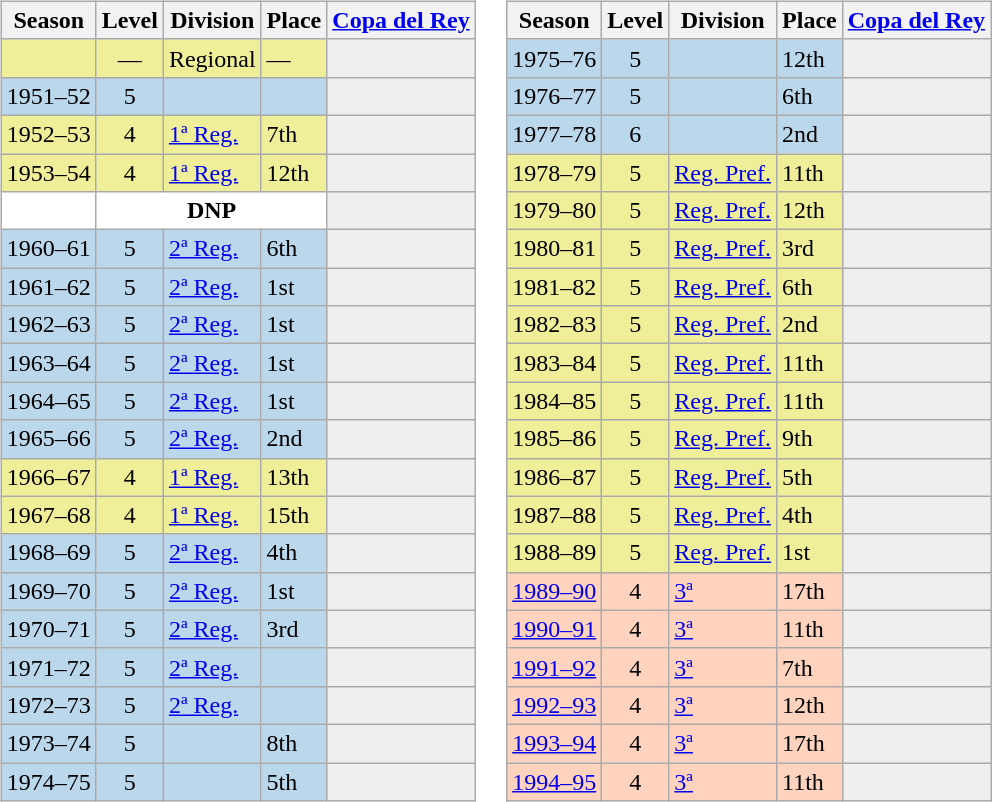<table>
<tr>
<td valign="top" width=0%><br><table class="wikitable">
<tr style="background:#f0f6fa;">
<th>Season</th>
<th>Level</th>
<th>Division</th>
<th>Place</th>
<th><a href='#'>Copa del Rey</a></th>
</tr>
<tr>
<td style="background:#EFEF99;"></td>
<td style="background:#EFEF99;" align="center">—</td>
<td style="background:#EFEF99;">Regional</td>
<td style="background:#EFEF99;">—</td>
<th style="background:#efefef;"></th>
</tr>
<tr>
<td style="background:#BBD7EC;">1951–52</td>
<td style="background:#BBD7EC;" align="center">5</td>
<td style="background:#BBD7EC;"></td>
<td style="background:#BBD7EC;"></td>
<th style="background:#efefef;"></th>
</tr>
<tr>
<td style="background:#EFEF99;">1952–53</td>
<td style="background:#EFEF99;" align="center">4</td>
<td style="background:#EFEF99;"><a href='#'>1ª Reg.</a></td>
<td style="background:#EFEF99;">7th</td>
<th style="background:#efefef;"></th>
</tr>
<tr>
<td style="background:#EFEF99;">1953–54</td>
<td style="background:#EFEF99;" align="center">4</td>
<td style="background:#EFEF99;"><a href='#'>1ª Reg.</a></td>
<td style="background:#EFEF99;">12th</td>
<th style="background:#efefef;"></th>
</tr>
<tr>
<td style="background:#FFFFFF;"></td>
<th style="background:#FFFFFF;" colspan="3">DNP</th>
<th style="background:#efefef;"></th>
</tr>
<tr>
<td style="background:#BBD7EC;">1960–61</td>
<td style="background:#BBD7EC;" align="center">5</td>
<td style="background:#BBD7EC;"><a href='#'>2ª Reg.</a></td>
<td style="background:#BBD7EC;">6th</td>
<th style="background:#efefef;"></th>
</tr>
<tr>
<td style="background:#BBD7EC;">1961–62</td>
<td style="background:#BBD7EC;" align="center">5</td>
<td style="background:#BBD7EC;"><a href='#'>2ª Reg.</a></td>
<td style="background:#BBD7EC;">1st</td>
<th style="background:#efefef;"></th>
</tr>
<tr>
<td style="background:#BBD7EC;">1962–63</td>
<td style="background:#BBD7EC;" align="center">5</td>
<td style="background:#BBD7EC;"><a href='#'>2ª Reg.</a></td>
<td style="background:#BBD7EC;">1st</td>
<th style="background:#efefef;"></th>
</tr>
<tr>
<td style="background:#BBD7EC;">1963–64</td>
<td style="background:#BBD7EC;" align="center">5</td>
<td style="background:#BBD7EC;"><a href='#'>2ª Reg.</a></td>
<td style="background:#BBD7EC;">1st</td>
<th style="background:#efefef;"></th>
</tr>
<tr>
<td style="background:#BBD7EC;">1964–65</td>
<td style="background:#BBD7EC;" align="center">5</td>
<td style="background:#BBD7EC;"><a href='#'>2ª Reg.</a></td>
<td style="background:#BBD7EC;">1st</td>
<th style="background:#efefef;"></th>
</tr>
<tr>
<td style="background:#BBD7EC;">1965–66</td>
<td style="background:#BBD7EC;" align="center">5</td>
<td style="background:#BBD7EC;"><a href='#'>2ª Reg.</a></td>
<td style="background:#BBD7EC;">2nd</td>
<th style="background:#efefef;"></th>
</tr>
<tr>
<td style="background:#EFEF99;">1966–67</td>
<td style="background:#EFEF99;" align="center">4</td>
<td style="background:#EFEF99;"><a href='#'>1ª Reg.</a></td>
<td style="background:#EFEF99;">13th</td>
<th style="background:#efefef;"></th>
</tr>
<tr>
<td style="background:#EFEF99;">1967–68</td>
<td style="background:#EFEF99;" align="center">4</td>
<td style="background:#EFEF99;"><a href='#'>1ª Reg.</a></td>
<td style="background:#EFEF99;">15th</td>
<th style="background:#efefef;"></th>
</tr>
<tr>
<td style="background:#BBD7EC;">1968–69</td>
<td style="background:#BBD7EC;" align="center">5</td>
<td style="background:#BBD7EC;"><a href='#'>2ª Reg.</a></td>
<td style="background:#BBD7EC;">4th</td>
<th style="background:#efefef;"></th>
</tr>
<tr>
<td style="background:#BBD7EC;">1969–70</td>
<td style="background:#BBD7EC;" align="center">5</td>
<td style="background:#BBD7EC;"><a href='#'>2ª Reg.</a></td>
<td style="background:#BBD7EC;">1st</td>
<th style="background:#efefef;"></th>
</tr>
<tr>
<td style="background:#BBD7EC;">1970–71</td>
<td style="background:#BBD7EC;" align="center">5</td>
<td style="background:#BBD7EC;"><a href='#'>2ª Reg.</a></td>
<td style="background:#BBD7EC;">3rd</td>
<th style="background:#efefef;"></th>
</tr>
<tr>
<td style="background:#BBD7EC;">1971–72</td>
<td style="background:#BBD7EC;" align="center">5</td>
<td style="background:#BBD7EC;"><a href='#'>2ª Reg.</a></td>
<td style="background:#BBD7EC;"></td>
<th style="background:#efefef;"></th>
</tr>
<tr>
<td style="background:#BBD7EC;">1972–73</td>
<td style="background:#BBD7EC;" align="center">5</td>
<td style="background:#BBD7EC;"><a href='#'>2ª Reg.</a></td>
<td style="background:#BBD7EC;"></td>
<th style="background:#efefef;"></th>
</tr>
<tr>
<td style="background:#BBD7EC;">1973–74</td>
<td style="background:#BBD7EC;" align="center">5</td>
<td style="background:#BBD7EC;"></td>
<td style="background:#BBD7EC;">8th</td>
<th style="background:#efefef;"></th>
</tr>
<tr>
<td style="background:#BBD7EC;">1974–75</td>
<td style="background:#BBD7EC;" align="center">5</td>
<td style="background:#BBD7EC;"></td>
<td style="background:#BBD7EC;">5th</td>
<th style="background:#efefef;"></th>
</tr>
</table>
</td>
<td valign="top" width=0%><br><table class="wikitable">
<tr style="background:#f0f6fa;">
<th>Season</th>
<th>Level</th>
<th>Division</th>
<th>Place</th>
<th><a href='#'>Copa del Rey</a></th>
</tr>
<tr>
<td style="background:#BBD7EC;">1975–76</td>
<td style="background:#BBD7EC;" align="center">5</td>
<td style="background:#BBD7EC;"></td>
<td style="background:#BBD7EC;">12th</td>
<th style="background:#efefef;"></th>
</tr>
<tr>
<td style="background:#BBD7EC;">1976–77</td>
<td style="background:#BBD7EC;" align="center">5</td>
<td style="background:#BBD7EC;"></td>
<td style="background:#BBD7EC;">6th</td>
<th style="background:#efefef;"></th>
</tr>
<tr>
<td style="background:#BBD7EC;">1977–78</td>
<td style="background:#BBD7EC;" align="center">6</td>
<td style="background:#BBD7EC;"></td>
<td style="background:#BBD7EC;">2nd</td>
<th style="background:#efefef;"></th>
</tr>
<tr>
<td style="background:#EFEF99;">1978–79</td>
<td style="background:#EFEF99;" align="center">5</td>
<td style="background:#EFEF99;"><a href='#'>Reg. Pref.</a></td>
<td style="background:#EFEF99;">11th</td>
<th style="background:#efefef;"></th>
</tr>
<tr>
<td style="background:#EFEF99;">1979–80</td>
<td style="background:#EFEF99;" align="center">5</td>
<td style="background:#EFEF99;"><a href='#'>Reg. Pref.</a></td>
<td style="background:#EFEF99;">12th</td>
<th style="background:#efefef;"></th>
</tr>
<tr>
<td style="background:#EFEF99;">1980–81</td>
<td style="background:#EFEF99;" align="center">5</td>
<td style="background:#EFEF99;"><a href='#'>Reg. Pref.</a></td>
<td style="background:#EFEF99;">3rd</td>
<th style="background:#efefef;"></th>
</tr>
<tr>
<td style="background:#EFEF99;">1981–82</td>
<td style="background:#EFEF99;" align="center">5</td>
<td style="background:#EFEF99;"><a href='#'>Reg. Pref.</a></td>
<td style="background:#EFEF99;">6th</td>
<th style="background:#efefef;"></th>
</tr>
<tr>
<td style="background:#EFEF99;">1982–83</td>
<td style="background:#EFEF99;" align="center">5</td>
<td style="background:#EFEF99;"><a href='#'>Reg. Pref.</a></td>
<td style="background:#EFEF99;">2nd</td>
<th style="background:#efefef;"></th>
</tr>
<tr>
<td style="background:#EFEF99;">1983–84</td>
<td style="background:#EFEF99;" align="center">5</td>
<td style="background:#EFEF99;"><a href='#'>Reg. Pref.</a></td>
<td style="background:#EFEF99;">11th</td>
<th style="background:#efefef;"></th>
</tr>
<tr>
<td style="background:#EFEF99;">1984–85</td>
<td style="background:#EFEF99;" align="center">5</td>
<td style="background:#EFEF99;"><a href='#'>Reg. Pref.</a></td>
<td style="background:#EFEF99;">11th</td>
<th style="background:#efefef;"></th>
</tr>
<tr>
<td style="background:#EFEF99;">1985–86</td>
<td style="background:#EFEF99;" align="center">5</td>
<td style="background:#EFEF99;"><a href='#'>Reg. Pref.</a></td>
<td style="background:#EFEF99;">9th</td>
<th style="background:#efefef;"></th>
</tr>
<tr>
<td style="background:#EFEF99;">1986–87</td>
<td style="background:#EFEF99;" align="center">5</td>
<td style="background:#EFEF99;"><a href='#'>Reg. Pref.</a></td>
<td style="background:#EFEF99;">5th</td>
<th style="background:#efefef;"></th>
</tr>
<tr>
<td style="background:#EFEF99;">1987–88</td>
<td style="background:#EFEF99;" align="center">5</td>
<td style="background:#EFEF99;"><a href='#'>Reg. Pref.</a></td>
<td style="background:#EFEF99;">4th</td>
<th style="background:#efefef;"></th>
</tr>
<tr>
<td style="background:#EFEF99;">1988–89</td>
<td style="background:#EFEF99;" align="center">5</td>
<td style="background:#EFEF99;"><a href='#'>Reg. Pref.</a></td>
<td style="background:#EFEF99;">1st</td>
<th style="background:#efefef;"></th>
</tr>
<tr>
<td style="background:#FFD3BD;"><a href='#'>1989–90</a></td>
<td style="background:#FFD3BD;" align="center">4</td>
<td style="background:#FFD3BD;"><a href='#'>3ª</a></td>
<td style="background:#FFD3BD;">17th</td>
<td style="background:#efefef;"></td>
</tr>
<tr>
<td style="background:#FFD3BD;"><a href='#'>1990–91</a></td>
<td style="background:#FFD3BD;" align="center">4</td>
<td style="background:#FFD3BD;"><a href='#'>3ª</a></td>
<td style="background:#FFD3BD;">11th</td>
<td style="background:#efefef;"></td>
</tr>
<tr>
<td style="background:#FFD3BD;"><a href='#'>1991–92</a></td>
<td style="background:#FFD3BD;" align="center">4</td>
<td style="background:#FFD3BD;"><a href='#'>3ª</a></td>
<td style="background:#FFD3BD;">7th</td>
<td style="background:#efefef;"></td>
</tr>
<tr>
<td style="background:#FFD3BD;"><a href='#'>1992–93</a></td>
<td style="background:#FFD3BD;" align="center">4</td>
<td style="background:#FFD3BD;"><a href='#'>3ª</a></td>
<td style="background:#FFD3BD;">12th</td>
<td style="background:#efefef;"></td>
</tr>
<tr>
<td style="background:#FFD3BD;"><a href='#'>1993–94</a></td>
<td style="background:#FFD3BD;" align="center">4</td>
<td style="background:#FFD3BD;"><a href='#'>3ª</a></td>
<td style="background:#FFD3BD;">17th</td>
<td style="background:#efefef;"></td>
</tr>
<tr>
<td style="background:#FFD3BD;"><a href='#'>1994–95</a></td>
<td style="background:#FFD3BD;" align="center">4</td>
<td style="background:#FFD3BD;"><a href='#'>3ª</a></td>
<td style="background:#FFD3BD;">11th</td>
<td style="background:#efefef;"></td>
</tr>
</table>
</td>
</tr>
</table>
